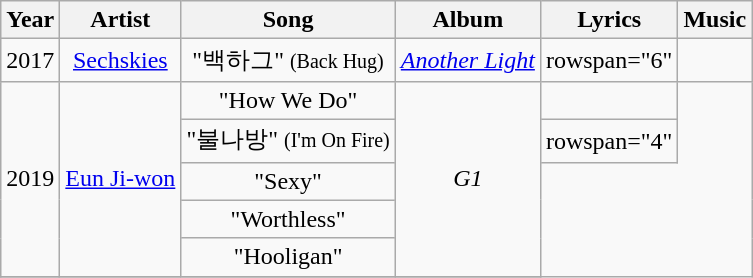<table class="wikitable sortable" style="text-align: center">
<tr>
<th>Year</th>
<th>Artist</th>
<th>Song</th>
<th>Album</th>
<th>Lyrics</th>
<th>Music</th>
</tr>
<tr>
<td>2017</td>
<td><a href='#'>Sechskies</a></td>
<td>"백하그" <small>(Back Hug)</small></td>
<td><em><a href='#'>Another Light</a></em></td>
<td>rowspan="6" </td>
<td></td>
</tr>
<tr>
<td rowspan="5">2019</td>
<td rowspan="5"><a href='#'>Eun Ji-won</a></td>
<td>"How We Do"</td>
<td rowspan="5"><em>G1</em></td>
<td></td>
</tr>
<tr>
<td>"불나방" <small>(I'm On Fire)</small></td>
<td>rowspan="4" </td>
</tr>
<tr>
<td>"Sexy"</td>
</tr>
<tr>
<td>"Worthless"</td>
</tr>
<tr>
<td>"Hooligan"</td>
</tr>
<tr>
</tr>
</table>
